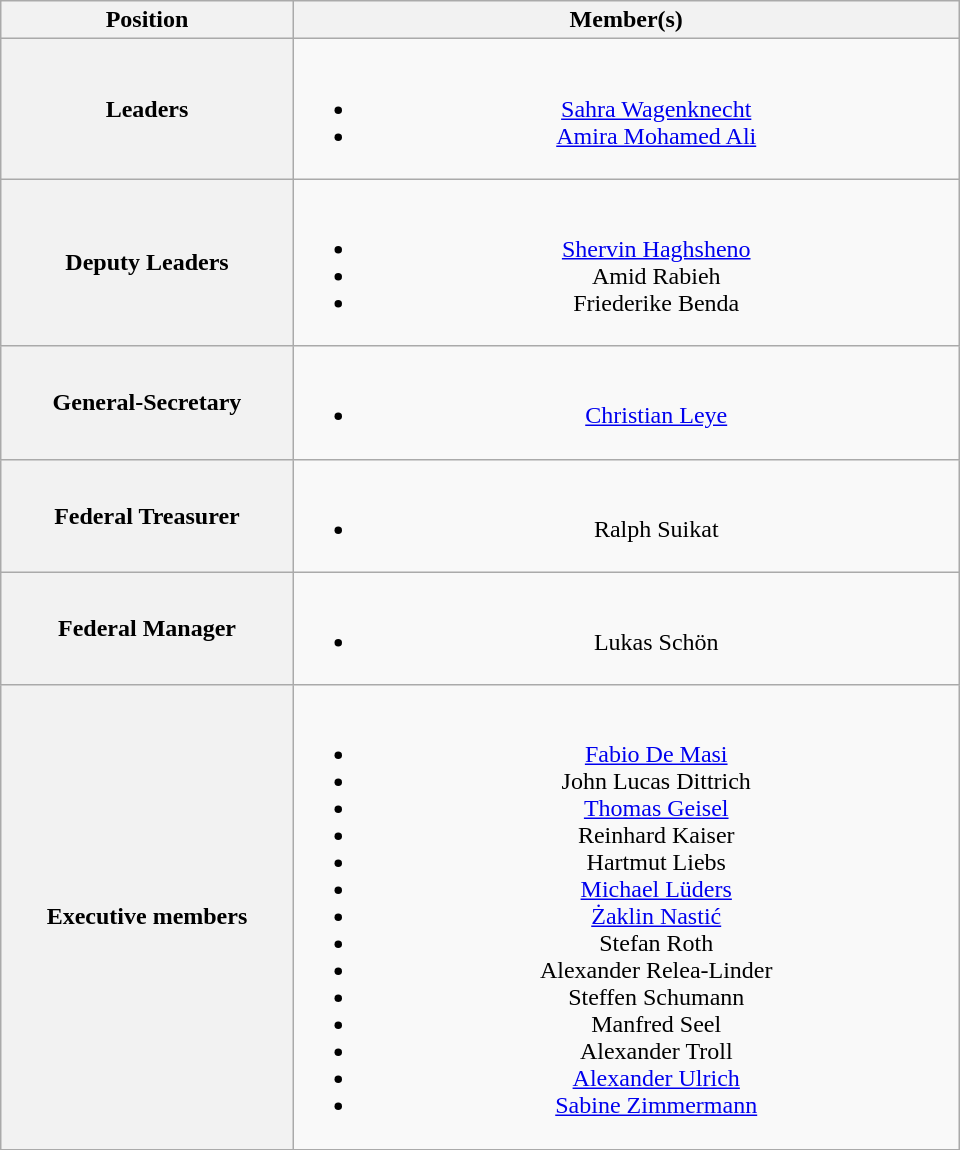<table class=wikitable style="width:40em; text-align:center">
<tr>
<th style="width:12em;">Position</th>
<th style="width:28em;">Member(s)</th>
</tr>
<tr>
<th>Leaders</th>
<td><br><ul><li><a href='#'>Sahra Wagenknecht</a></li><li><a href='#'>Amira Mohamed Ali</a></li></ul></td>
</tr>
<tr>
<th>Deputy Leaders</th>
<td><br><ul><li><a href='#'>Shervin Haghsheno</a></li><li>Amid Rabieh</li><li>Friederike Benda</li></ul></td>
</tr>
<tr>
<th>General-Secretary</th>
<td><br><ul><li><a href='#'>Christian Leye</a></li></ul></td>
</tr>
<tr>
<th>Federal Treasurer</th>
<td><br><ul><li>Ralph Suikat</li></ul></td>
</tr>
<tr>
<th>Federal Manager</th>
<td><br><ul><li>Lukas Schön</li></ul></td>
</tr>
<tr>
<th>Executive members</th>
<td><br><ul><li><a href='#'>Fabio De Masi</a></li><li>John Lucas Dittrich</li><li><a href='#'>Thomas Geisel</a></li><li>Reinhard Kaiser</li><li>Hartmut Liebs</li><li><a href='#'>Michael Lüders</a></li><li><a href='#'>Żaklin Nastić</a></li><li>Stefan Roth</li><li>Alexander Relea-Linder</li><li>Steffen Schumann</li><li>Manfred Seel</li><li>Alexander Troll</li><li><a href='#'>Alexander Ulrich</a></li><li><a href='#'>Sabine Zimmermann</a></li></ul></td>
</tr>
</table>
